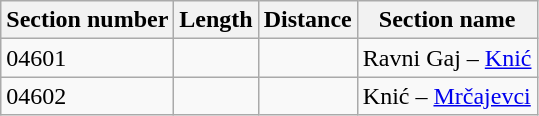<table class="wikitable">
<tr>
<th>Section number</th>
<th>Length</th>
<th>Distance</th>
<th>Section name</th>
</tr>
<tr>
<td>04601</td>
<td></td>
<td></td>
<td>Ravni Gaj – <a href='#'>Knić</a></td>
</tr>
<tr>
<td>04602</td>
<td></td>
<td></td>
<td>Knić – <a href='#'>Mrčajevci</a></td>
</tr>
</table>
